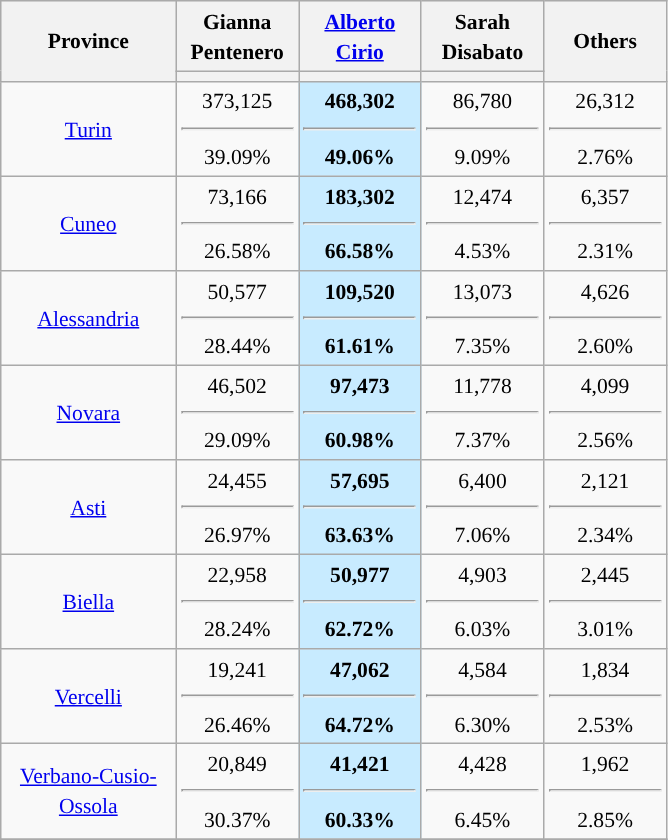<table class="wikitable" style="text-align:center;font-size:90%;line-height:20px">
<tr style="height:30px; background-color:#E9E9E9">
<th style="width:110px;" rowspan="2">Province</th>
<th style="width:75px;">Gianna Pentenero</th>
<th style="width:75px;"><a href='#'>Alberto Cirio</a></th>
<th style="width:75px;">Sarah Disabato</th>
<th rowspan="2" style="width:75px;">Others</th>
</tr>
<tr>
<th style="background:"></th>
<th style="background:"></th>
<th style="background:"></th>
</tr>
<tr>
<td><a href='#'>Turin</a></td>
<td>373,125 <hr>39.09%</td>
<td style="background:#C8EBFF"><strong>468,302 <hr>49.06%</strong></td>
<td>86,780 <hr>9.09%</td>
<td>26,312 <hr>2.76%</td>
</tr>
<tr>
<td><a href='#'>Cuneo</a></td>
<td>73,166 <hr>26.58%</td>
<td style="background:#C8EBFF"><strong>183,302 <hr>66.58%</strong></td>
<td>12,474 <hr>4.53%</td>
<td>6,357 <hr>2.31%</td>
</tr>
<tr>
<td><a href='#'>Alessandria</a></td>
<td>50,577 <hr>28.44%</td>
<td style="background:#C8EBFF"><strong>109,520 <hr>61.61%</strong></td>
<td>13,073 <hr>7.35%</td>
<td>4,626 <hr>2.60%</td>
</tr>
<tr>
<td><a href='#'>Novara</a></td>
<td>46,502 <hr>29.09%</td>
<td style="background:#C8EBFF"><strong>97,473 <hr>60.98%</strong></td>
<td>11,778 <hr>7.37%</td>
<td>4,099 <hr>2.56%</td>
</tr>
<tr>
<td><a href='#'>Asti</a></td>
<td>24,455 <hr>26.97%</td>
<td style="background:#C8EBFF"><strong>57,695 <hr>63.63%</strong></td>
<td>6,400 <hr>7.06%</td>
<td>2,121 <hr>2.34%</td>
</tr>
<tr>
<td><a href='#'>Biella</a></td>
<td>22,958 <hr>28.24%</td>
<td style="background:#C8EBFF"><strong>50,977 <hr>62.72%</strong></td>
<td>4,903 <hr>6.03%</td>
<td>2,445 <hr>3.01%</td>
</tr>
<tr>
<td><a href='#'>Vercelli</a></td>
<td>19,241 <hr>26.46%</td>
<td style="background:#C8EBFF"><strong>47,062 <hr>64.72%</strong></td>
<td>4,584 <hr>6.30%</td>
<td>1,834 <hr>2.53%</td>
</tr>
<tr>
<td><a href='#'>Verbano-Cusio-Ossola</a></td>
<td>20,849 <hr>30.37%</td>
<td style="background:#C8EBFF"><strong>41,421 <hr>60.33%</strong></td>
<td>4,428 <hr>6.45%</td>
<td>1,962 <hr>2.85%</td>
</tr>
<tr>
</tr>
</table>
